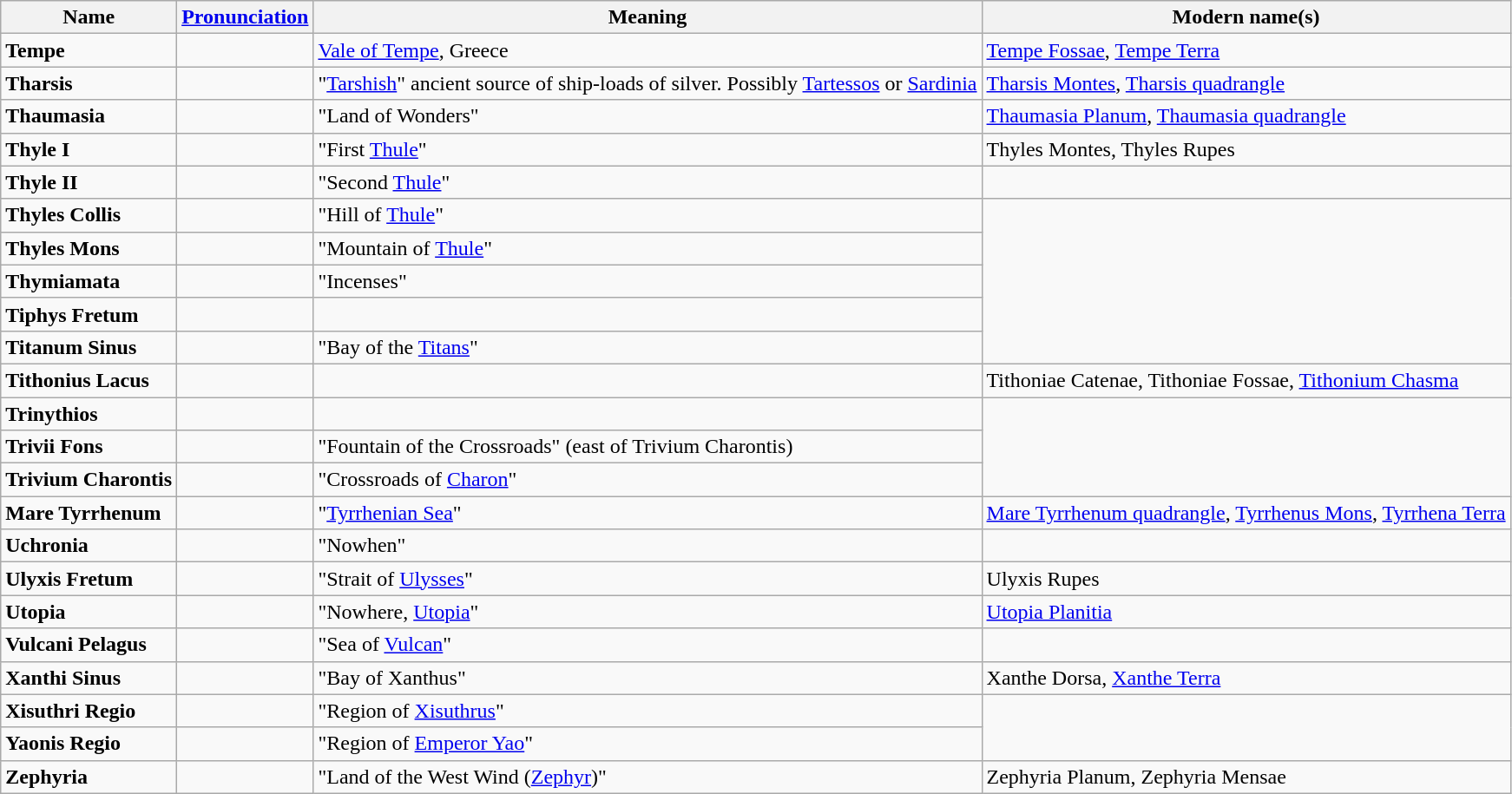<table class="wikitable">
<tr>
<th>Name</th>
<th><a href='#'>Pronunciation</a></th>
<th>Meaning</th>
<th>Modern name(s)</th>
</tr>
<tr>
<td><strong>Tempe</strong></td>
<td></td>
<td><a href='#'>Vale of Tempe</a>, Greece</td>
<td><a href='#'>Tempe Fossae</a>, <a href='#'>Tempe Terra</a></td>
</tr>
<tr>
<td><strong>Tharsis</strong></td>
<td></td>
<td>"<a href='#'>Tarshish</a>" ancient source of ship-loads of silver. Possibly <a href='#'>Tartessos</a> or <a href='#'>Sardinia</a></td>
<td><a href='#'>Tharsis Montes</a>, <a href='#'>Tharsis quadrangle</a></td>
</tr>
<tr>
<td><strong>Thaumasia</strong></td>
<td></td>
<td>"Land of Wonders"</td>
<td><a href='#'>Thaumasia Planum</a>, <a href='#'>Thaumasia quadrangle</a></td>
</tr>
<tr>
<td><strong>Thyle I</strong></td>
<td></td>
<td>"First <a href='#'>Thule</a>"</td>
<td>Thyles Montes, Thyles Rupes</td>
</tr>
<tr>
<td><strong>Thyle II</strong></td>
<td></td>
<td>"Second <a href='#'>Thule</a>"</td>
<td></td>
</tr>
<tr>
<td><strong>Thyles Collis</strong></td>
<td></td>
<td>"Hill of <a href='#'>Thule</a>"</td>
</tr>
<tr>
<td><strong>Thyles Mons</strong></td>
<td></td>
<td>"Mountain of <a href='#'>Thule</a>"</td>
</tr>
<tr>
<td><strong>Thymiamata</strong></td>
<td></td>
<td>"Incenses"</td>
</tr>
<tr>
<td><strong>Tiphys Fretum</strong></td>
<td></td>
<td></td>
</tr>
<tr>
<td><strong>Titanum Sinus</strong></td>
<td></td>
<td>"Bay of the <a href='#'>Titans</a>"</td>
</tr>
<tr>
<td><strong>Tithonius Lacus</strong></td>
<td></td>
<td></td>
<td>Tithoniae Catenae, Tithoniae Fossae, <a href='#'>Tithonium Chasma</a></td>
</tr>
<tr>
<td><strong>Trinythios</strong></td>
<td></td>
<td></td>
</tr>
<tr>
<td><strong>Trivii Fons</strong></td>
<td></td>
<td>"Fountain of the Crossroads" (east of Trivium Charontis)</td>
</tr>
<tr>
<td><strong>Trivium Charontis</strong></td>
<td></td>
<td>"Crossroads of <a href='#'>Charon</a>"</td>
</tr>
<tr>
<td><strong>Mare Tyrrhenum</strong></td>
<td></td>
<td>"<a href='#'>Tyrrhenian Sea</a>"</td>
<td><a href='#'>Mare Tyrrhenum quadrangle</a>, <a href='#'>Tyrrhenus Mons</a>, <a href='#'>Tyrrhena Terra</a></td>
</tr>
<tr>
<td><strong>Uchronia</strong></td>
<td></td>
<td>"Nowhen"</td>
</tr>
<tr>
<td><strong>Ulyxis Fretum</strong></td>
<td></td>
<td>"Strait of <a href='#'>Ulysses</a>"</td>
<td>Ulyxis Rupes</td>
</tr>
<tr>
<td><strong>Utopia</strong></td>
<td></td>
<td>"Nowhere, <a href='#'>Utopia</a>"</td>
<td><a href='#'>Utopia Planitia</a></td>
</tr>
<tr>
<td><strong>Vulcani Pelagus</strong></td>
<td></td>
<td>"Sea of <a href='#'>Vulcan</a>"</td>
</tr>
<tr>
<td><strong>Xanthi Sinus</strong></td>
<td></td>
<td>"Bay of Xanthus"</td>
<td>Xanthe Dorsa, <a href='#'>Xanthe Terra</a></td>
</tr>
<tr>
<td><strong>Xisuthri Regio</strong></td>
<td></td>
<td>"Region of <a href='#'>Xisuthrus</a>"</td>
</tr>
<tr>
<td><strong>Yaonis Regio</strong></td>
<td></td>
<td>"Region of <a href='#'>Emperor Yao</a>"</td>
</tr>
<tr>
<td><strong>Zephyria</strong></td>
<td></td>
<td>"Land of the West Wind (<a href='#'>Zephyr</a>)"</td>
<td>Zephyria Planum, Zephyria Mensae</td>
</tr>
</table>
